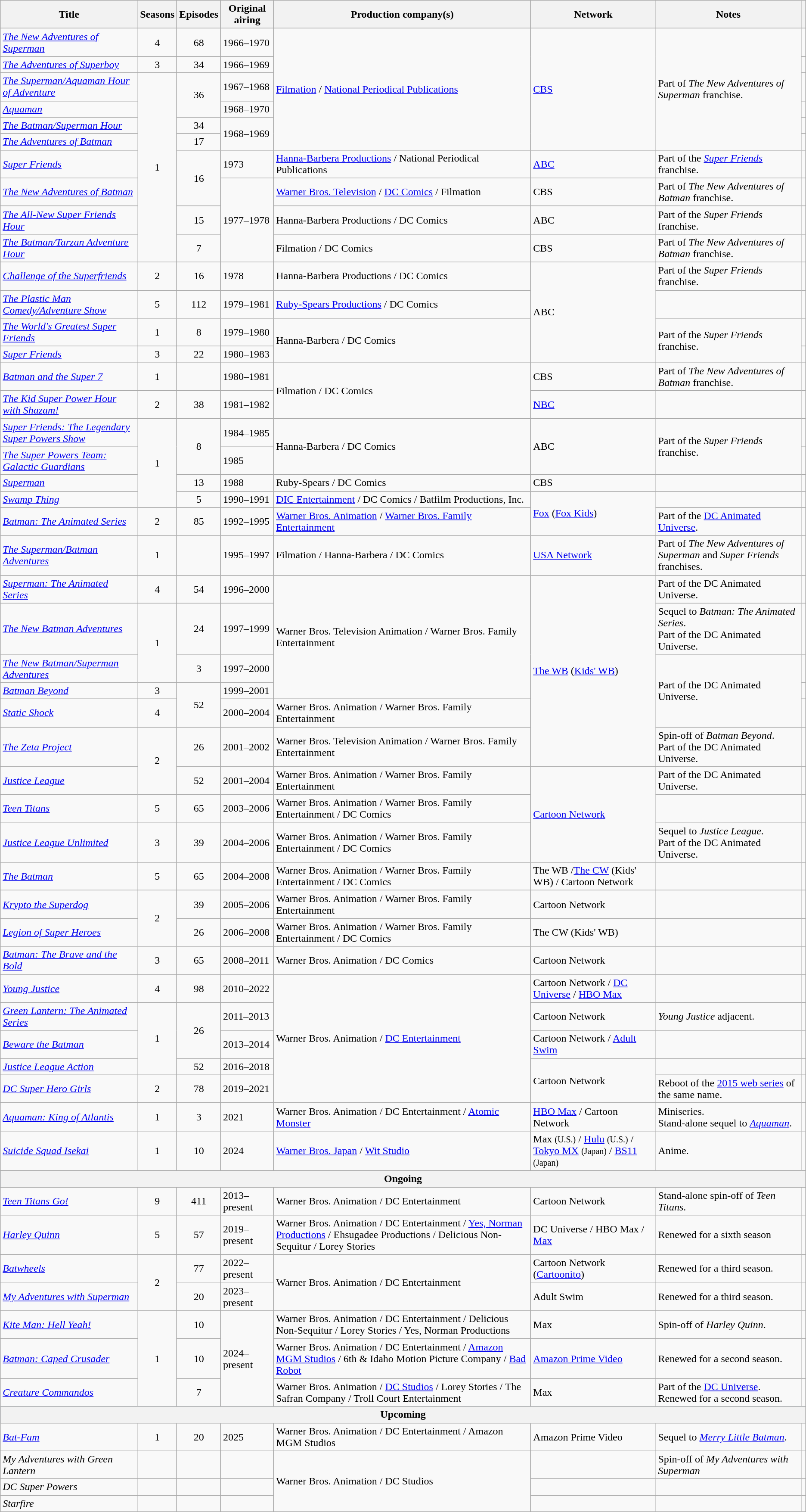<table class="wikitable sortable" style="text-align: left">
<tr>
<th>Title</th>
<th>Seasons</th>
<th>Episodes</th>
<th>Original airing</th>
<th>Production company(s)</th>
<th>Network</th>
<th>Notes</th>
<th></th>
</tr>
<tr>
<td><em><a href='#'>The New Adventures of Superman</a></em></td>
<td align="center">4</td>
<td align="center">68</td>
<td>1966–1970</td>
<td rowspan="6"><a href='#'>Filmation</a> / <a href='#'>National Periodical Publications</a></td>
<td rowspan="6"><a href='#'>CBS</a></td>
<td rowspan="6">Part of <em>The New Adventures of Superman</em> franchise.</td>
<td></td>
</tr>
<tr>
<td><em><a href='#'>The Adventures of Superboy</a></em></td>
<td align="center">3</td>
<td align="center">34</td>
<td>1966–1969</td>
<td></td>
</tr>
<tr>
<td><em><a href='#'>The Superman/Aquaman Hour of Adventure</a></em></td>
<td align="center"rowspan="8">1</td>
<td align="center"rowspan="2">36</td>
<td>1967–1968</td>
<td></td>
</tr>
<tr>
<td><em><a href='#'>Aquaman</a></em></td>
<td>1968–1970</td>
<td></td>
</tr>
<tr>
<td><em><a href='#'>The Batman/Superman Hour</a></em></td>
<td align="center">34</td>
<td rowspan="2">1968–1969</td>
<td></td>
</tr>
<tr>
<td><em><a href='#'>The Adventures of Batman</a></em></td>
<td align="center">17</td>
<td></td>
</tr>
<tr>
<td><em><a href='#'>Super Friends</a></em></td>
<td align="center"rowspan="2">16</td>
<td>1973</td>
<td><a href='#'>Hanna-Barbera Productions</a> / National Periodical Publications</td>
<td><a href='#'>ABC</a></td>
<td>Part of the <em><a href='#'>Super Friends</a></em> franchise.</td>
<td></td>
</tr>
<tr>
<td><em><a href='#'>The New Adventures of Batman</a></em></td>
<td rowspan="3">1977–1978</td>
<td><a href='#'>Warner Bros. Television</a> / <a href='#'>DC Comics</a> / Filmation</td>
<td>CBS</td>
<td>Part of <em>The New Adventures of Batman</em> franchise.</td>
<td></td>
</tr>
<tr>
<td><em><a href='#'>The All-New Super Friends Hour</a></em></td>
<td align="center">15</td>
<td>Hanna-Barbera Productions / DC Comics</td>
<td>ABC</td>
<td>Part of the <em>Super Friends</em> franchise.</td>
<td></td>
</tr>
<tr>
<td><em><a href='#'>The Batman/Tarzan Adventure Hour</a></em></td>
<td align="center">7</td>
<td>Filmation / DC Comics</td>
<td>CBS</td>
<td>Part of <em>The New Adventures of Batman</em> franchise.</td>
<td></td>
</tr>
<tr>
<td><em><a href='#'>Challenge of the Superfriends</a></em></td>
<td align="center">2</td>
<td align="center">16</td>
<td>1978</td>
<td>Hanna-Barbera Productions / DC Comics</td>
<td rowspan="4">ABC</td>
<td>Part of the <em>Super Friends</em> franchise.</td>
<td></td>
</tr>
<tr>
<td><em><a href='#'>The Plastic Man Comedy/Adventure Show</a></em></td>
<td align="center">5</td>
<td align="center">112</td>
<td>1979–1981</td>
<td><a href='#'>Ruby-Spears Productions</a> / DC Comics</td>
<td></td>
<td></td>
</tr>
<tr>
<td><em><a href='#'>The World's Greatest Super Friends</a></em></td>
<td align="center">1</td>
<td align="center">8</td>
<td>1979–1980</td>
<td rowspan="2">Hanna-Barbera / DC Comics</td>
<td rowspan="2">Part of the <em>Super Friends</em> franchise.</td>
<td></td>
</tr>
<tr>
<td><em><a href='#'>Super Friends</a></em></td>
<td align="center">3</td>
<td align="center">22</td>
<td>1980–1983</td>
<td></td>
</tr>
<tr>
<td><em><a href='#'>Batman and the Super 7</a></em></td>
<td align="center">1</td>
<td></td>
<td>1980–1981</td>
<td rowspan="2">Filmation / DC Comics</td>
<td>CBS</td>
<td>Part of <em>The New Adventures of Batman</em> franchise.</td>
<td></td>
</tr>
<tr>
<td><em><a href='#'>The Kid Super Power Hour with Shazam!</a></em></td>
<td align="center">2</td>
<td align="center">38</td>
<td>1981–1982</td>
<td><a href='#'>NBC</a></td>
<td></td>
<td></td>
</tr>
<tr>
<td><em><a href='#'>Super Friends: The Legendary Super Powers Show</a></em></td>
<td align="center"rowspan="4">1</td>
<td align="center"rowspan="2">8</td>
<td>1984–1985</td>
<td rowspan="2">Hanna-Barbera / DC Comics</td>
<td rowspan="2">ABC</td>
<td rowspan="2">Part of the <em>Super Friends</em> franchise.</td>
<td></td>
</tr>
<tr>
<td><em><a href='#'>The Super Powers Team: Galactic Guardians</a></em></td>
<td>1985</td>
<td></td>
</tr>
<tr>
<td><em><a href='#'>Superman</a></em></td>
<td align="center">13</td>
<td>1988</td>
<td>Ruby-Spears / DC Comics</td>
<td>CBS</td>
<td></td>
<td></td>
</tr>
<tr>
<td><em><a href='#'>Swamp Thing</a></em></td>
<td align="center">5</td>
<td>1990–1991</td>
<td><a href='#'>DIC Entertainment</a> / DC Comics / Batfilm Productions, Inc.</td>
<td rowspan="2"><a href='#'>Fox</a> (<a href='#'>Fox Kids</a>)</td>
<td></td>
<td></td>
</tr>
<tr>
<td><em><a href='#'>Batman: The Animated Series</a></em></td>
<td align="center">2</td>
<td align="center">85</td>
<td>1992–1995</td>
<td><a href='#'>Warner Bros. Animation</a> / <a href='#'>Warner Bros. Family Entertainment</a> </td>
<td>Part of the <a href='#'>DC Animated Universe</a>.</td>
<td></td>
</tr>
<tr>
<td><em><a href='#'>The Superman/Batman Adventures</a></em></td>
<td align="center">1</td>
<td></td>
<td>1995–1997</td>
<td>Filmation / Hanna-Barbera / DC Comics</td>
<td><a href='#'>USA Network</a></td>
<td>Part of <em>The New Adventures of Superman</em> and <em>Super Friends</em> franchises.</td>
<td></td>
</tr>
<tr>
<td><em><a href='#'>Superman: The Animated Series</a></em></td>
<td align="center">4</td>
<td align="center">54</td>
<td>1996–2000</td>
<td rowspan="4">Warner Bros. Television Animation / Warner Bros. Family Entertainment</td>
<td rowspan="6"><a href='#'>The WB</a> (<a href='#'>Kids' WB</a>)</td>
<td>Part of the DC Animated Universe.</td>
<td></td>
</tr>
<tr>
<td><em><a href='#'>The New Batman Adventures</a></em></td>
<td align="center"rowspan="2">1</td>
<td align="center">24</td>
<td>1997–1999</td>
<td>Sequel to <em>Batman: The Animated Series</em>.<br>Part of the DC Animated Universe.</td>
<td></td>
</tr>
<tr>
<td><em><a href='#'>The New Batman/Superman Adventures</a></em></td>
<td align="center">3</td>
<td>1997–2000</td>
<td rowspan="3">Part of the DC Animated Universe.</td>
<td></td>
</tr>
<tr>
<td><em><a href='#'>Batman Beyond</a></em></td>
<td align="center">3</td>
<td align="center"rowspan="2">52</td>
<td>1999–2001</td>
<td></td>
</tr>
<tr>
<td><em><a href='#'>Static Shock</a></em></td>
<td align="center">4</td>
<td>2000–2004</td>
<td>Warner Bros. Animation / Warner Bros. Family Entertainment</td>
<td></td>
</tr>
<tr>
<td><em><a href='#'>The Zeta Project</a></em></td>
<td align="center"rowspan="2">2</td>
<td align="center">26</td>
<td>2001–2002</td>
<td>Warner Bros. Television Animation / Warner Bros. Family Entertainment</td>
<td>Spin-off of <em>Batman Beyond</em>.<br>Part of the DC Animated Universe.</td>
<td></td>
</tr>
<tr>
<td><em><a href='#'>Justice League</a></em></td>
<td align="center">52</td>
<td>2001–2004</td>
<td>Warner Bros. Animation / Warner Bros. Family Entertainment</td>
<td rowspan="3"><a href='#'>Cartoon Network</a></td>
<td>Part of the DC Animated Universe.</td>
<td></td>
</tr>
<tr>
<td><em><a href='#'>Teen Titans</a></em></td>
<td align="center">5</td>
<td align="center">65</td>
<td>2003–2006</td>
<td>Warner Bros. Animation / Warner Bros. Family Entertainment / DC Comics </td>
<td></td>
<td></td>
</tr>
<tr>
<td><em><a href='#'>Justice League Unlimited</a></em></td>
<td align="center">3</td>
<td align="center">39</td>
<td>2004–2006</td>
<td>Warner Bros. Animation / Warner Bros. Family Entertainment / DC Comics </td>
<td>Sequel to <em>Justice League</em>.<br>Part of the DC Animated Universe.</td>
<td></td>
</tr>
<tr>
<td><em><a href='#'>The Batman</a></em></td>
<td align="center">5</td>
<td align="center">65</td>
<td>2004–2008</td>
<td>Warner Bros. Animation / Warner Bros. Family Entertainment / DC Comics </td>
<td>The WB /<a href='#'>The CW</a>  (Kids' WB) / Cartoon Network </td>
<td></td>
<td></td>
</tr>
<tr>
<td><em><a href='#'>Krypto the Superdog</a></em></td>
<td align="center"rowspan="2">2</td>
<td align="center">39</td>
<td>2005–2006</td>
<td>Warner Bros. Animation / Warner Bros. Family Entertainment</td>
<td>Cartoon Network</td>
<td></td>
<td></td>
</tr>
<tr>
<td><em><a href='#'>Legion of Super Heroes</a></em></td>
<td align="center">26</td>
<td>2006–2008</td>
<td>Warner Bros. Animation / Warner Bros. Family Entertainment / DC Comics</td>
<td>The CW (Kids' WB)</td>
<td></td>
<td></td>
</tr>
<tr>
<td><em><a href='#'>Batman: The Brave and the Bold</a></em></td>
<td align="center">3</td>
<td align="center">65</td>
<td>2008–2011</td>
<td>Warner Bros. Animation / DC Comics</td>
<td>Cartoon Network</td>
<td></td>
<td></td>
</tr>
<tr>
<td><em><a href='#'>Young Justice</a></em></td>
<td align="center">4</td>
<td align="center">98</td>
<td>2010–2022</td>
<td rowspan="5">Warner Bros. Animation / <a href='#'>DC Entertainment</a></td>
<td>Cartoon Network  / <a href='#'>DC Universe</a>  / <a href='#'>HBO Max</a> </td>
<td></td>
<td></td>
</tr>
<tr>
<td><em><a href='#'>Green Lantern: The Animated Series</a></em></td>
<td align="center"rowspan="3">1</td>
<td align="center"rowspan="2">26</td>
<td>2011–2013</td>
<td>Cartoon Network</td>
<td><em>Young Justice</em> adjacent.</td>
<td></td>
</tr>
<tr>
<td><em><a href='#'>Beware the Batman</a></em></td>
<td>2013–2014</td>
<td>Cartoon Network  / <a href='#'>Adult Swim</a> </td>
<td></td>
<td></td>
</tr>
<tr>
<td><em><a href='#'>Justice League Action</a></em></td>
<td align="center">52</td>
<td>2016–2018</td>
<td rowspan="2">Cartoon Network</td>
<td></td>
<td></td>
</tr>
<tr>
<td><em><a href='#'>DC Super Hero Girls</a></em></td>
<td align="center">2</td>
<td align="center">78</td>
<td>2019–2021</td>
<td>Reboot of the <a href='#'>2015 web series</a> of the same name.</td>
<td></td>
</tr>
<tr>
<td><em><a href='#'>Aquaman: King of Atlantis</a></em></td>
<td align="center">1</td>
<td align="center">3</td>
<td>2021</td>
<td>Warner Bros. Animation / DC Entertainment / <a href='#'>Atomic Monster</a></td>
<td><a href='#'>HBO Max</a> / Cartoon Network</td>
<td>Miniseries.<br>Stand-alone sequel to <em><a href='#'>Aquaman</a></em>.</td>
<td></td>
</tr>
<tr>
<td><em><a href='#'>Suicide Squad Isekai</a></em></td>
<td align="center">1</td>
<td align="center">10</td>
<td>2024</td>
<td><a href='#'>Warner Bros. Japan</a> / <a href='#'>Wit Studio</a></td>
<td>Max <small>(U.S.)</small> / <a href='#'>Hulu</a> <small>(U.S.)</small> / <a href='#'>Tokyo MX</a> <small>(Japan)</small> / <a href='#'>BS11</a> <small>(Japan)</small></td>
<td>Anime.</td>
<td></td>
</tr>
<tr style="background:#b0c4de;">
<th colspan="8">Ongoing</th>
</tr>
<tr>
<td><em><a href='#'>Teen Titans Go!</a></em></td>
<td align="center">9</td>
<td align="center">411</td>
<td>2013–present</td>
<td>Warner Bros. Animation / DC Entertainment</td>
<td>Cartoon Network</td>
<td>Stand-alone spin-off of <em>Teen Titans</em>.</td>
<td></td>
</tr>
<tr>
<td><em><a href='#'>Harley Quinn</a></em></td>
<td align="center">5</td>
<td align="center">57</td>
<td>2019–present</td>
<td>Warner Bros. Animation / DC Entertainment / <a href='#'>Yes, Norman Productions</a> / Ehsugadee Productions  / Delicious Non-Sequitur  / Lorey Stories </td>
<td>DC Universe  / HBO Max  / <a href='#'>Max</a> </td>
<td>Renewed for a sixth season</td>
<td></td>
</tr>
<tr>
<td><em><a href='#'>Batwheels</a></em></td>
<td align="center"rowspan="2">2</td>
<td align="center">77</td>
<td>2022–present</td>
<td rowspan="2">Warner Bros. Animation / DC Entertainment</td>
<td>Cartoon Network (<a href='#'>Cartoonito</a>)</td>
<td>Renewed for a third season.</td>
<td></td>
</tr>
<tr>
<td><em><a href='#'>My Adventures with Superman</a></em></td>
<td align="center">20</td>
<td>2023–present</td>
<td>Adult Swim</td>
<td>Renewed for a third season.</td>
<td></td>
</tr>
<tr>
<td><em><a href='#'>Kite Man: Hell Yeah!</a></em></td>
<td align="center"rowspan="3">1</td>
<td align="center">10</td>
<td rowspan="3">2024–present</td>
<td>Warner Bros. Animation / DC Entertainment / Delicious Non-Sequitur / Lorey Stories / Yes, Norman Productions</td>
<td>Max</td>
<td>Spin-off of <em>Harley Quinn</em>.</td>
<td></td>
</tr>
<tr>
<td><em><a href='#'>Batman: Caped Crusader</a></em></td>
<td align="center">10</td>
<td>Warner Bros. Animation / DC Entertainment / <a href='#'>Amazon MGM Studios</a> / 6th & Idaho Motion Picture Company / <a href='#'>Bad Robot</a></td>
<td><a href='#'>Amazon Prime Video</a></td>
<td>Renewed for a second season.</td>
<td></td>
</tr>
<tr>
<td><em><a href='#'>Creature Commandos</a></em></td>
<td align="center">7</td>
<td>Warner Bros. Animation / <a href='#'>DC Studios</a> / Lorey Stories / The Safran Company / Troll Court Entertainment</td>
<td>Max</td>
<td>Part of the <a href='#'>DC Universe</a>.<br>Renewed for a second season.</td>
<td></td>
</tr>
<tr style="background:#b0c4de;">
<th colspan="8">Upcoming</th>
</tr>
<tr>
<td><em><a href='#'>Bat-Fam</a></em></td>
<td align="center">1</td>
<td align="center">20</td>
<td>2025</td>
<td>Warner Bros. Animation / DC Entertainment / Amazon MGM Studios</td>
<td>Amazon Prime Video</td>
<td>Sequel to <em><a href='#'>Merry Little Batman</a></em>.</td>
<td></td>
</tr>
<tr>
<td><em>My Adventures with Green Lantern</em></td>
<td></td>
<td></td>
<td></td>
<td rowspan="3">Warner Bros. Animation / DC Studios</td>
<td></td>
<td>Spin-off of <em>My Adventures with Superman</em></td>
<td></td>
</tr>
<tr>
<td><em>DC Super Powers</em></td>
<td></td>
<td></td>
<td></td>
<td></td>
<td></td>
<td></td>
</tr>
<tr>
<td><em>Starfire</em></td>
<td></td>
<td></td>
<td></td>
<td></td>
<td></td>
<td></td>
</tr>
</table>
